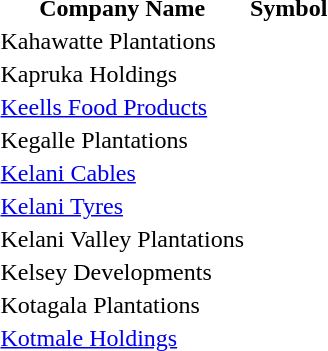<table style="background:transparent;">
<tr>
<th>Company Name</th>
<th>Symbol</th>
</tr>
<tr>
<td>Kahawatte Plantations</td>
<td></td>
</tr>
<tr>
<td>Kapruka Holdings</td>
<td></td>
</tr>
<tr>
<td><a href='#'>Keells Food Products</a></td>
<td></td>
</tr>
<tr>
<td>Kegalle Plantations</td>
<td></td>
</tr>
<tr>
<td><a href='#'>Kelani Cables</a></td>
<td></td>
</tr>
<tr>
<td><a href='#'>Kelani Tyres</a></td>
<td></td>
</tr>
<tr>
<td>Kelani Valley Plantations</td>
<td></td>
</tr>
<tr>
<td>Kelsey Developments</td>
<td></td>
</tr>
<tr>
<td>Kotagala Plantations</td>
<td></td>
</tr>
<tr>
<td><a href='#'>Kotmale Holdings</a></td>
<td></td>
</tr>
</table>
